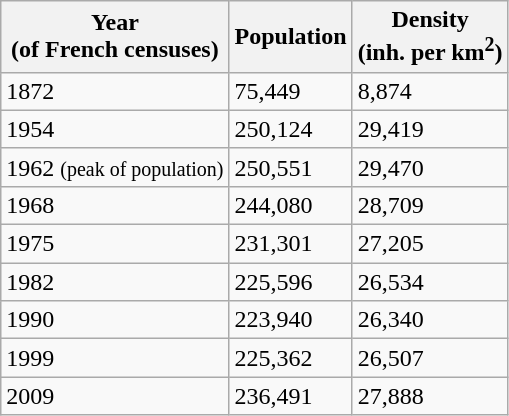<table class="wikitable">
<tr>
<th>Year<br>(of French censuses)</th>
<th>Population</th>
<th>Density<br>(inh. per km<sup>2</sup>)</th>
</tr>
<tr>
<td>1872</td>
<td>75,449</td>
<td>8,874</td>
</tr>
<tr>
<td>1954</td>
<td>250,124</td>
<td>29,419</td>
</tr>
<tr>
<td>1962 <small>(peak of population)</small></td>
<td>250,551</td>
<td>29,470</td>
</tr>
<tr>
<td>1968</td>
<td>244,080</td>
<td>28,709</td>
</tr>
<tr>
<td>1975</td>
<td>231,301</td>
<td>27,205</td>
</tr>
<tr>
<td>1982</td>
<td>225,596</td>
<td>26,534</td>
</tr>
<tr>
<td>1990</td>
<td>223,940</td>
<td>26,340</td>
</tr>
<tr>
<td>1999</td>
<td>225,362</td>
<td>26,507</td>
</tr>
<tr>
<td>2009</td>
<td>236,491</td>
<td>27,888</td>
</tr>
</table>
